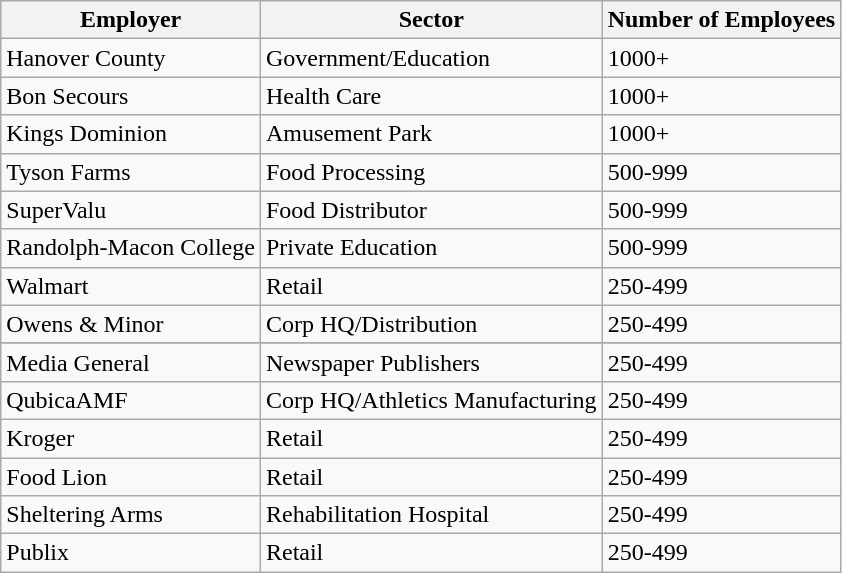<table class="wikitable">
<tr>
<th>Employer</th>
<th>Sector</th>
<th>Number of Employees</th>
</tr>
<tr>
<td>Hanover County</td>
<td>Government/Education</td>
<td>1000+</td>
</tr>
<tr>
<td>Bon Secours</td>
<td>Health Care</td>
<td>1000+</td>
</tr>
<tr>
<td>Kings Dominion</td>
<td>Amusement Park</td>
<td>1000+</td>
</tr>
<tr>
<td>Tyson Farms</td>
<td>Food Processing</td>
<td>500-999</td>
</tr>
<tr>
<td>SuperValu</td>
<td>Food Distributor</td>
<td>500-999</td>
</tr>
<tr>
<td>Randolph-Macon College</td>
<td>Private Education</td>
<td>500-999</td>
</tr>
<tr>
<td>Walmart</td>
<td>Retail</td>
<td>250-499</td>
</tr>
<tr>
<td>Owens & Minor</td>
<td>Corp HQ/Distribution</td>
<td>250-499</td>
</tr>
<tr>
</tr>
<tr>
<td>Media General</td>
<td>Newspaper Publishers</td>
<td>250-499</td>
</tr>
<tr>
<td>QubicaAMF</td>
<td>Corp HQ/Athletics Manufacturing</td>
<td>250-499</td>
</tr>
<tr>
<td>Kroger</td>
<td>Retail</td>
<td>250-499</td>
</tr>
<tr>
<td>Food Lion</td>
<td>Retail</td>
<td>250-499</td>
</tr>
<tr>
<td>Sheltering Arms</td>
<td>Rehabilitation Hospital</td>
<td>250-499</td>
</tr>
<tr>
<td>Publix</td>
<td>Retail</td>
<td>250-499</td>
</tr>
</table>
